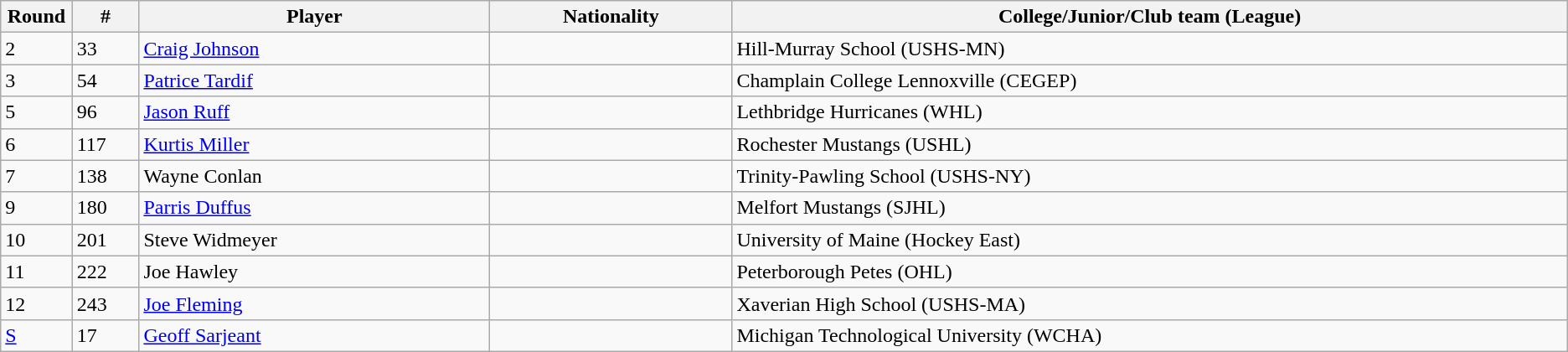<table class="wikitable">
<tr align="center">
<th bgcolor="#DDDDFF" width="4.0%">Round</th>
<th bgcolor="#DDDDFF" width="4.0%">#</th>
<th bgcolor="#DDDDFF" width="21.0%">Player</th>
<th bgcolor="#DDDDFF" width="14.5%">Nationality</th>
<th bgcolor="#DDDDFF" width="50.0%">College/Junior/Club team (League)</th>
</tr>
<tr>
<td>2</td>
<td>33</td>
<td><a href='#'>Craig Johnson</a></td>
<td></td>
<td>Hill-Murray School (USHS-MN)</td>
</tr>
<tr>
<td>3</td>
<td>54</td>
<td><a href='#'>Patrice Tardif</a></td>
<td></td>
<td>Champlain College Lennoxville (CEGEP)</td>
</tr>
<tr>
<td>5</td>
<td>96</td>
<td><a href='#'>Jason Ruff</a></td>
<td></td>
<td>Lethbridge Hurricanes (WHL)</td>
</tr>
<tr>
<td>6</td>
<td>117</td>
<td><a href='#'>Kurtis Miller</a></td>
<td></td>
<td>Rochester Mustangs (USHL)</td>
</tr>
<tr>
<td>7</td>
<td>138</td>
<td>Wayne Conlan</td>
<td></td>
<td>Trinity-Pawling School (USHS-NY)</td>
</tr>
<tr>
<td>9</td>
<td>180</td>
<td><a href='#'>Parris Duffus</a></td>
<td></td>
<td>Melfort Mustangs (SJHL)</td>
</tr>
<tr>
<td>10</td>
<td>201</td>
<td>Steve Widmeyer</td>
<td></td>
<td>University of Maine (Hockey East)</td>
</tr>
<tr>
<td>11</td>
<td>222</td>
<td>Joe Hawley</td>
<td></td>
<td>Peterborough Petes (OHL)</td>
</tr>
<tr>
<td>12</td>
<td>243</td>
<td><a href='#'>Joe Fleming</a></td>
<td></td>
<td>Xaverian High School (USHS-MA)</td>
</tr>
<tr>
<td><a href='#'>S</a></td>
<td>17</td>
<td><a href='#'>Geoff Sarjeant</a></td>
<td></td>
<td>Michigan Technological University (WCHA)</td>
</tr>
</table>
